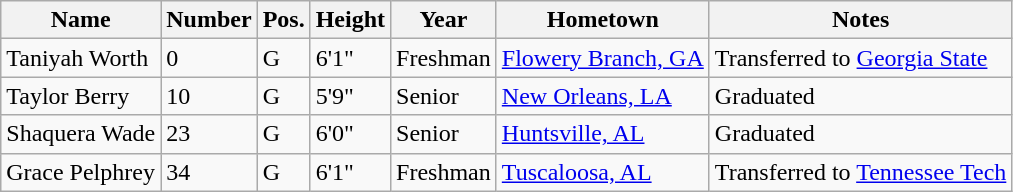<table class="wikitable sortable" border="1">
<tr>
<th>Name</th>
<th>Number</th>
<th>Pos.</th>
<th>Height</th>
<th>Year</th>
<th>Hometown</th>
<th class="unsortable">Notes</th>
</tr>
<tr>
<td>Taniyah Worth</td>
<td>0</td>
<td>G</td>
<td>6'1"</td>
<td>Freshman</td>
<td><a href='#'>Flowery Branch, GA</a></td>
<td>Transferred to <a href='#'>Georgia State</a></td>
</tr>
<tr>
<td>Taylor Berry</td>
<td>10</td>
<td>G</td>
<td>5'9"</td>
<td>Senior</td>
<td><a href='#'>New Orleans, LA</a></td>
<td>Graduated</td>
</tr>
<tr>
<td>Shaquera Wade</td>
<td>23</td>
<td>G</td>
<td>6'0"</td>
<td>Senior</td>
<td><a href='#'>Huntsville, AL</a></td>
<td>Graduated</td>
</tr>
<tr>
<td>Grace Pelphrey</td>
<td>34</td>
<td>G</td>
<td>6'1"</td>
<td>Freshman</td>
<td><a href='#'>Tuscaloosa, AL</a></td>
<td>Transferred to <a href='#'>Tennessee Tech</a></td>
</tr>
</table>
